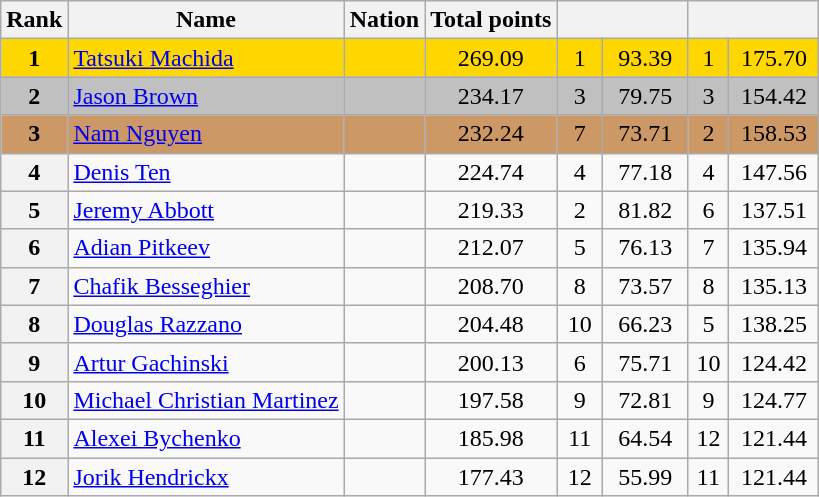<table class="wikitable sortable">
<tr>
<th>Rank</th>
<th>Name</th>
<th>Nation</th>
<th>Total points</th>
<th colspan="2" width="80px"></th>
<th colspan="2" width="80px"></th>
</tr>
<tr bgcolor="gold">
<td align="center"><strong>1</strong></td>
<td><a href='#'>Tatsuki Machida</a></td>
<td></td>
<td align="center">269.09</td>
<td align="center">1</td>
<td align="center">93.39</td>
<td align="center">1</td>
<td align="center">175.70</td>
</tr>
<tr bgcolor="silver">
<td align="center"><strong>2</strong></td>
<td><a href='#'>Jason Brown</a></td>
<td></td>
<td align="center">234.17</td>
<td align="center">3</td>
<td align="center">79.75</td>
<td align="center">3</td>
<td align="center">154.42</td>
</tr>
<tr bgcolor="cc9966">
<td align="center"><strong>3</strong></td>
<td><a href='#'>Nam Nguyen</a></td>
<td></td>
<td align="center">232.24</td>
<td align="center">7</td>
<td align="center">73.71</td>
<td align="center">2</td>
<td align="center">158.53</td>
</tr>
<tr>
<th>4</th>
<td><a href='#'>Denis Ten</a></td>
<td></td>
<td align="center">224.74</td>
<td align="center">4</td>
<td align="center">77.18</td>
<td align="center">4</td>
<td align="center">147.56</td>
</tr>
<tr>
<th>5</th>
<td><a href='#'>Jeremy Abbott</a></td>
<td></td>
<td align="center">219.33</td>
<td align="center">2</td>
<td align="center">81.82</td>
<td align="center">6</td>
<td align="center">137.51</td>
</tr>
<tr>
<th>6</th>
<td><a href='#'>Adian Pitkeev</a></td>
<td></td>
<td align="center">212.07</td>
<td align="center">5</td>
<td align="center">76.13</td>
<td align="center">7</td>
<td align="center">135.94</td>
</tr>
<tr>
<th>7</th>
<td><a href='#'>Chafik Besseghier</a></td>
<td></td>
<td align="center">208.70</td>
<td align="center">8</td>
<td align="center">73.57</td>
<td align="center">8</td>
<td align="center">135.13</td>
</tr>
<tr>
<th>8</th>
<td><a href='#'>Douglas Razzano</a></td>
<td></td>
<td align="center">204.48</td>
<td align="center">10</td>
<td align="center">66.23</td>
<td align="center">5</td>
<td align="center">138.25</td>
</tr>
<tr>
<th>9</th>
<td><a href='#'>Artur Gachinski</a></td>
<td></td>
<td align="center">200.13</td>
<td align="center">6</td>
<td align="center">75.71</td>
<td align="center">10</td>
<td align="center">124.42</td>
</tr>
<tr>
<th>10</th>
<td><a href='#'>Michael Christian Martinez</a></td>
<td></td>
<td align="center">197.58</td>
<td align="center">9</td>
<td align="center">72.81</td>
<td align="center">9</td>
<td align="center">124.77</td>
</tr>
<tr>
<th>11</th>
<td><a href='#'>Alexei Bychenko</a></td>
<td></td>
<td align="center">185.98</td>
<td align="center">11</td>
<td align="center">64.54</td>
<td align="center">12</td>
<td align="center">121.44</td>
</tr>
<tr>
<th>12</th>
<td><a href='#'>Jorik Hendrickx</a></td>
<td></td>
<td align="center">177.43</td>
<td align="center">12</td>
<td align="center">55.99</td>
<td align="center">11</td>
<td align="center">121.44</td>
</tr>
</table>
